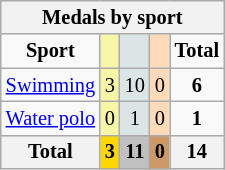<table class="wikitable" style="font-size:85%">
<tr style="background:#efefef;">
<th colspan=7>Medals by sport</th>
</tr>
<tr align=center>
<td><strong>Sport</strong></td>
<td bgcolor=#f7f6a8></td>
<td bgcolor=#dce5e5></td>
<td bgcolor=#ffdab9></td>
<td><strong>Total</strong></td>
</tr>
<tr align=center>
<td><a href='#'>Swimming</a></td>
<td style="background:#F7F6A8;">3</td>
<td style="background:#DCE5E5;">10</td>
<td style="background:#FFDAB9;">0</td>
<td><strong>6</strong></td>
</tr>
<tr align=center>
<td><a href='#'>Water polo</a></td>
<td style="background:#F7F6A8;">0</td>
<td style="background:#DCE5E5;">1</td>
<td style="background:#FFDAB9;">0</td>
<td><strong>1</strong></td>
</tr>
<tr align=center>
<th>Total</th>
<th style="background:gold;">3</th>
<th style="background:silver;">11</th>
<th style="background:#c96;">0</th>
<th>14</th>
</tr>
</table>
